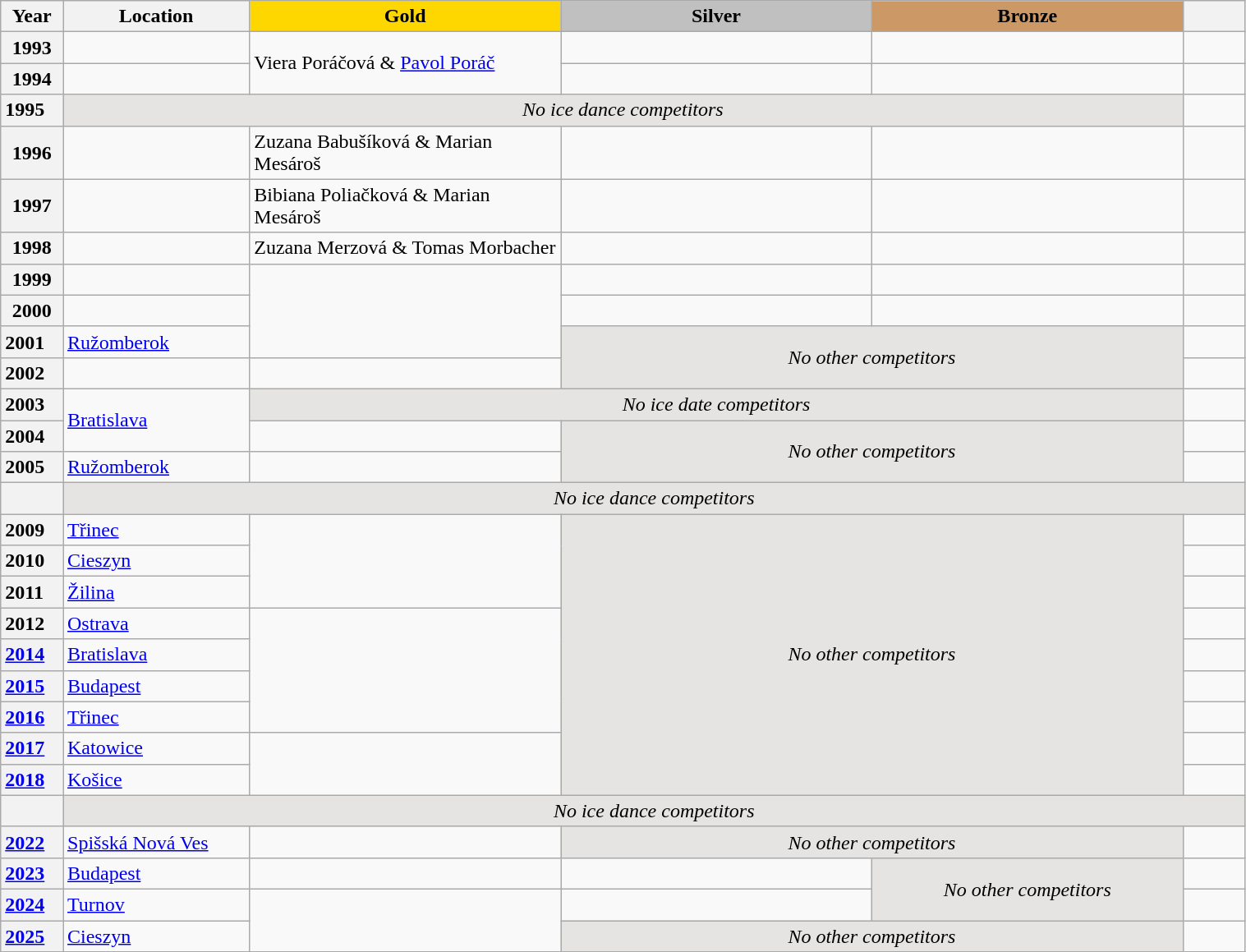<table class="wikitable unsortable" style="text-align:left; width:80%">
<tr>
<th scope="col" style="text-align:center; width:5%">Year</th>
<th scope="col" style="text-align:center; width:15%">Location</th>
<th scope="col" style="text-align:center; width:25%; background:gold">Gold</th>
<th scope="col" style="text-align:center; width:25%; background:silver">Silver</th>
<th scope="col" style="text-align:center; width:25%; background:#c96">Bronze</th>
<th scope="col" style="text-align:center; width:5%"></th>
</tr>
<tr>
<th>1993</th>
<td></td>
<td rowspan="2">Viera Poráčová & <a href='#'>Pavol Poráč</a></td>
<td></td>
<td></td>
<td></td>
</tr>
<tr>
<th>1994</th>
<td></td>
<td></td>
<td></td>
<td></td>
</tr>
<tr>
<th scope="row" style="text-align:left">1995</th>
<td colspan="4" align="center" bgcolor="e5e4e2"><em>No ice dance competitors</em></td>
<td></td>
</tr>
<tr>
<th>1996</th>
<td></td>
<td>Zuzana Babušíková & Marian Mesároš</td>
<td></td>
<td></td>
<td></td>
</tr>
<tr>
<th>1997</th>
<td></td>
<td>Bibiana Poliačková & Marian Mesároš</td>
<td></td>
<td></td>
<td></td>
</tr>
<tr>
<th>1998</th>
<td></td>
<td>Zuzana Merzová & Tomas Morbacher</td>
<td></td>
<td></td>
<td></td>
</tr>
<tr>
<th>1999</th>
<td></td>
<td rowspan="3"></td>
<td></td>
<td></td>
<td></td>
</tr>
<tr>
<th>2000</th>
<td></td>
<td></td>
<td></td>
<td></td>
</tr>
<tr>
<th scope="row" style="text-align:left">2001</th>
<td><a href='#'>Ružomberok</a></td>
<td colspan="2" rowspan="2" align="center" bgcolor="e5e4e2"><em>No other competitors</em></td>
<td></td>
</tr>
<tr>
<th scope="row" style="text-align:left">2002</th>
<td></td>
<td></td>
<td></td>
</tr>
<tr>
<th scope="row" style="text-align:left">2003</th>
<td rowspan="2"><a href='#'>Bratislava</a></td>
<td colspan="3" align="center" bgcolor="e5e4e2"><em>No ice date competitors</em></td>
<td></td>
</tr>
<tr>
<th scope="row" style="text-align:left">2004</th>
<td></td>
<td colspan="2" rowspan="2" align="center" bgcolor="e5e4e2"><em>No other competitors</em></td>
<td></td>
</tr>
<tr>
<th scope="row" style="text-align:left">2005</th>
<td><a href='#'>Ružomberok</a></td>
<td></td>
<td></td>
</tr>
<tr>
<th scope="row" style="text-align:left"></th>
<td colspan="5" align="center" bgcolor="e5e4e2"><em>No ice dance competitors</em></td>
</tr>
<tr>
<th scope="row" style="text-align:left">2009</th>
<td> <a href='#'>Třinec</a></td>
<td rowspan="3"></td>
<td colspan="2" rowspan="9" align="center" bgcolor="e5e4e2"><em>No other competitors</em></td>
<td></td>
</tr>
<tr>
<th scope="row" style="text-align:left">2010</th>
<td> <a href='#'>Cieszyn</a></td>
<td></td>
</tr>
<tr>
<th scope="row" style="text-align:left">2011</th>
<td><a href='#'>Žilina</a></td>
<td></td>
</tr>
<tr>
<th scope="row" style="text-align:left">2012</th>
<td> <a href='#'>Ostrava</a></td>
<td rowspan="4"></td>
<td></td>
</tr>
<tr>
<th scope="row" style="text-align:left"><a href='#'>2014</a></th>
<td><a href='#'>Bratislava</a></td>
<td></td>
</tr>
<tr>
<th scope="row" style="text-align:left"><a href='#'>2015</a></th>
<td> <a href='#'>Budapest</a></td>
<td></td>
</tr>
<tr>
<th scope="row" style="text-align:left"><a href='#'>2016</a></th>
<td> <a href='#'>Třinec</a></td>
<td></td>
</tr>
<tr>
<th scope="row" style="text-align:left"><a href='#'>2017</a></th>
<td> <a href='#'>Katowice</a></td>
<td rowspan="2"></td>
<td></td>
</tr>
<tr>
<th scope="row" style="text-align:left"><a href='#'>2018</a></th>
<td><a href='#'>Košice</a></td>
<td></td>
</tr>
<tr>
<th scope="row" style="text-align:left"></th>
<td colspan="5" align="center" bgcolor="e5e4e2"><em>No ice dance competitors</em></td>
</tr>
<tr>
<th scope="row" style="text-align:left"><a href='#'>2022</a></th>
<td><a href='#'>Spišská Nová Ves</a></td>
<td></td>
<td colspan="2" align="center" bgcolor="e5e4e2"><em>No other competitors</em></td>
<td></td>
</tr>
<tr>
<th scope="row" style="text-align:left"><a href='#'>2023</a></th>
<td> <a href='#'>Budapest</a></td>
<td></td>
<td></td>
<td rowspan="2" align="center" bgcolor="e5e4e2"><em>No other competitors</em></td>
<td></td>
</tr>
<tr>
<th scope="row" style="text-align:left"><a href='#'>2024</a></th>
<td> <a href='#'>Turnov</a></td>
<td rowspan="2"></td>
<td></td>
<td></td>
</tr>
<tr>
<th scope="row" style="text-align:left"><a href='#'>2025</a></th>
<td> <a href='#'>Cieszyn</a></td>
<td colspan="2" align="center" bgcolor="e5e4e2"><em>No other competitors</em></td>
<td></td>
</tr>
</table>
